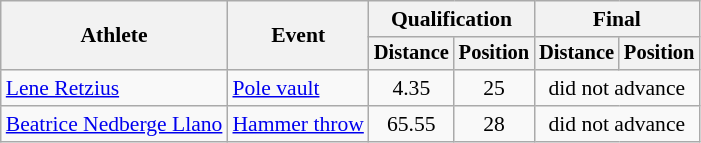<table class=wikitable style="font-size:90%">
<tr>
<th rowspan="2">Athlete</th>
<th rowspan="2">Event</th>
<th colspan="2">Qualification</th>
<th colspan="2">Final</th>
</tr>
<tr style="font-size:95%">
<th>Distance</th>
<th>Position</th>
<th>Distance</th>
<th>Position</th>
</tr>
<tr style=text-align:center>
<td style=text-align:left><a href='#'>Lene Retzius</a></td>
<td style=text-align:left><a href='#'>Pole vault</a></td>
<td>4.35</td>
<td>25</td>
<td colspan=2>did not advance</td>
</tr>
<tr style=text-align:center>
<td style=text-align:left><a href='#'>Beatrice Nedberge Llano</a></td>
<td style=text-align:left><a href='#'>Hammer throw</a></td>
<td>65.55</td>
<td>28</td>
<td colspan=2>did not advance</td>
</tr>
</table>
